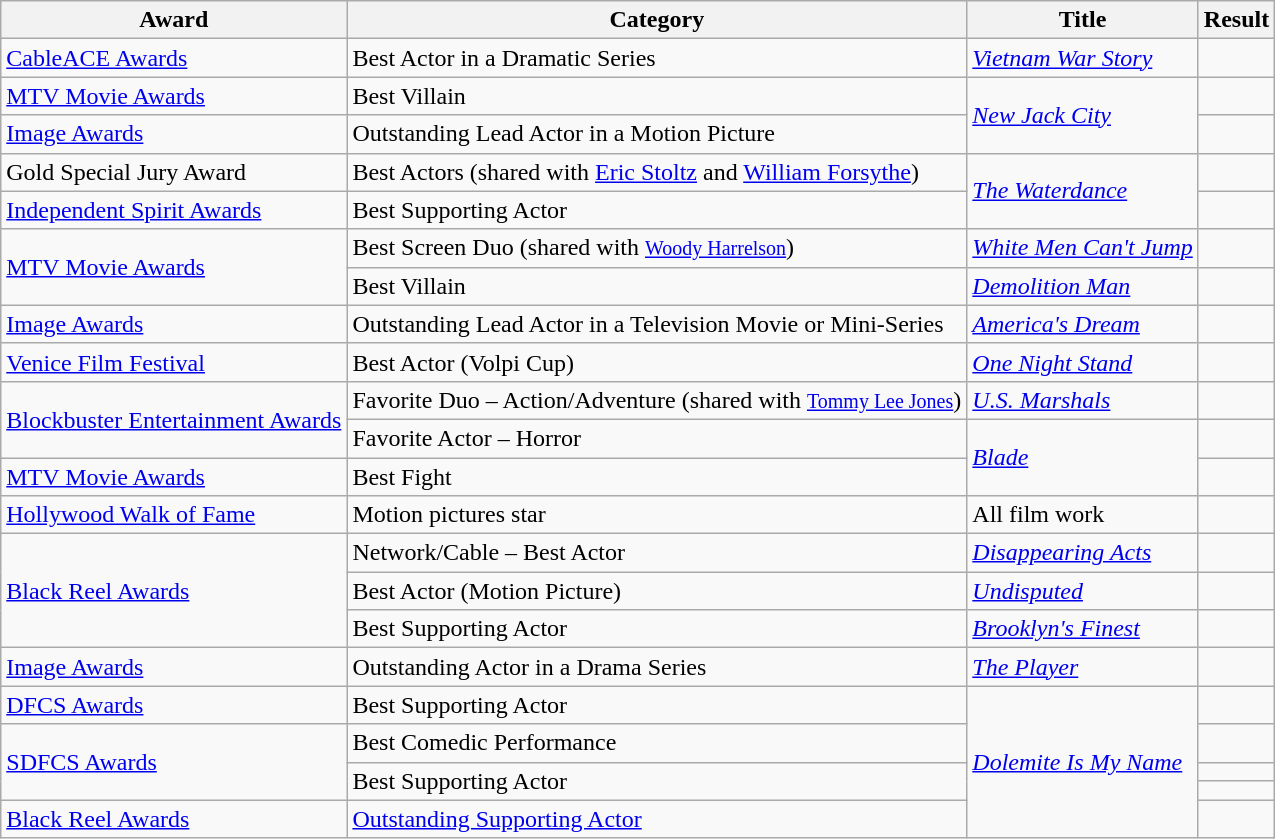<table class = "wikitable sortable">
<tr>
<th>Award</th>
<th>Category</th>
<th>Title</th>
<th>Result</th>
</tr>
<tr>
<td><a href='#'>CableACE Awards</a></td>
<td>Best Actor in a Dramatic Series</td>
<td><em><a href='#'>Vietnam War Story</a></em></td>
<td></td>
</tr>
<tr>
<td><a href='#'>MTV Movie Awards</a></td>
<td>Best Villain</td>
<td rowspan="2"><em><a href='#'>New Jack City</a></em></td>
<td></td>
</tr>
<tr>
<td><a href='#'>Image Awards</a></td>
<td>Outstanding Lead Actor in a Motion Picture</td>
<td></td>
</tr>
<tr>
<td>Gold Special Jury Award</td>
<td>Best Actors (shared with <a href='#'>Eric Stoltz</a> and <a href='#'>William Forsythe</a>)</td>
<td rowspan="2"><em><a href='#'>The Waterdance</a></em></td>
<td></td>
</tr>
<tr>
<td><a href='#'>Independent Spirit Awards</a></td>
<td>Best Supporting Actor</td>
<td></td>
</tr>
<tr>
<td rowspan="2"><a href='#'>MTV Movie Awards</a></td>
<td>Best Screen Duo (shared with <small><a href='#'>Woody Harrelson</a></small>)</td>
<td><em><a href='#'>White Men Can't Jump</a></em></td>
<td></td>
</tr>
<tr>
<td>Best Villain</td>
<td><em><a href='#'>Demolition Man</a></em></td>
<td></td>
</tr>
<tr>
<td><a href='#'>Image Awards</a></td>
<td>Outstanding Lead Actor in a Television Movie or Mini-Series</td>
<td><em><a href='#'>America's Dream</a></em></td>
<td></td>
</tr>
<tr>
<td><a href='#'>Venice Film Festival</a></td>
<td>Best Actor (Volpi Cup)</td>
<td><em><a href='#'>One Night Stand</a></em></td>
<td></td>
</tr>
<tr>
<td rowspan="2"><a href='#'>Blockbuster Entertainment Awards</a></td>
<td>Favorite Duo – Action/Adventure (shared with <small><a href='#'>Tommy Lee Jones</a></small>)</td>
<td><em><a href='#'>U.S. Marshals</a></em></td>
<td></td>
</tr>
<tr>
<td>Favorite Actor – Horror</td>
<td rowspan="2"><em><a href='#'>Blade</a></em></td>
<td></td>
</tr>
<tr>
<td><a href='#'>MTV Movie Awards</a></td>
<td>Best Fight</td>
<td></td>
</tr>
<tr>
<td><a href='#'>Hollywood Walk of Fame</a></td>
<td>Motion pictures star</td>
<td>All film work</td>
<td></td>
</tr>
<tr>
<td rowspan="3"><a href='#'>Black Reel Awards</a></td>
<td>Network/Cable – Best Actor</td>
<td><em><a href='#'>Disappearing Acts</a></em></td>
<td></td>
</tr>
<tr>
<td>Best Actor (Motion Picture)</td>
<td><em><a href='#'>Undisputed</a></em></td>
<td></td>
</tr>
<tr>
<td>Best Supporting Actor</td>
<td><em><a href='#'>Brooklyn's Finest</a></em></td>
<td></td>
</tr>
<tr>
<td><a href='#'>Image Awards</a></td>
<td>Outstanding Actor in a Drama Series</td>
<td><em><a href='#'>The Player</a></em></td>
<td></td>
</tr>
<tr>
<td><a href='#'>DFCS Awards</a></td>
<td>Best Supporting Actor</td>
<td rowspan="5"><em><a href='#'>Dolemite Is My Name</a></em></td>
<td></td>
</tr>
<tr>
<td rowspan="3"><a href='#'>SDFCS Awards</a></td>
<td>Best Comedic Performance</td>
<td></td>
</tr>
<tr>
<td rowspan="2">Best Supporting Actor</td>
<td></td>
</tr>
<tr>
<td></td>
</tr>
<tr>
<td><a href='#'>Black Reel Awards</a></td>
<td><a href='#'>Outstanding Supporting Actor</a></td>
<td></td>
</tr>
</table>
